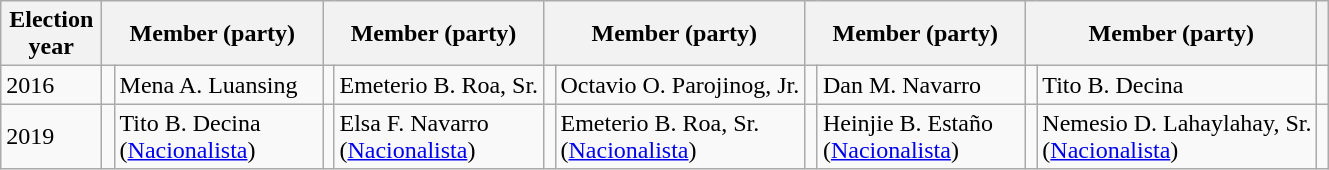<table class=wikitable>
<tr>
<th width=60px>Election<br>year</th>
<th colspan=2 width=140px>Member (party)</th>
<th colspan=2 width=140px>Member (party)</th>
<th colspan=2 width=140px>Member (party)</th>
<th colspan=2 width=140px>Member (party)</th>
<th colspan=2 width=140px>Member (party)</th>
<th !></th>
</tr>
<tr>
<td>2016</td>
<td></td>
<td>Mena A. Luansing</td>
<td></td>
<td>Emeterio B. Roa, Sr.</td>
<td></td>
<td>Octavio O. Parojinog, Jr.</td>
<td></td>
<td>Dan M. Navarro</td>
<td></td>
<td>Tito B. Decina</td>
<td></td>
</tr>
<tr>
<td>2019</td>
<td bgcolor=></td>
<td>Tito B. Decina<br>(<a href='#'>Nacionalista</a>)</td>
<td bgcolor=></td>
<td>Elsa F. Navarro<br>(<a href='#'>Nacionalista</a>)</td>
<td bgcolor=></td>
<td>Emeterio B. Roa, Sr.<br>(<a href='#'>Nacionalista</a>)</td>
<td bgcolor=></td>
<td>Heinjie B. Estaño<br>(<a href='#'>Nacionalista</a>)</td>
<td bgcolor=></td>
<td>Nemesio D. Lahaylahay, Sr.<br>(<a href='#'>Nacionalista</a>)</td>
<td></td>
</tr>
</table>
